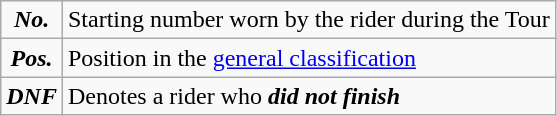<table class="wikitable">
<tr>
<td align=center><strong><em>No.</em></strong></td>
<td>Starting number worn by the rider during the Tour</td>
</tr>
<tr>
<td align=center><strong><em>Pos.</em></strong></td>
<td>Position in the <a href='#'>general classification</a></td>
</tr>
<tr>
<td align=center><strong><em>DNF</em></strong></td>
<td>Denotes a rider who <strong><em>did not finish</em></strong></td>
</tr>
</table>
